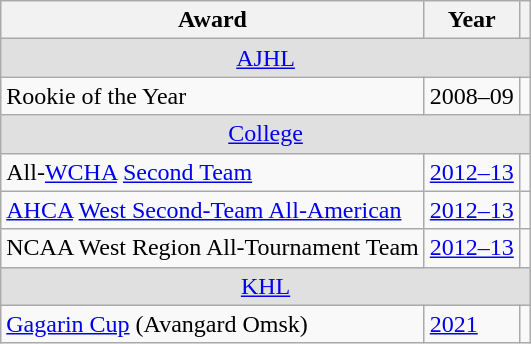<table class="wikitable">
<tr>
<th>Award</th>
<th>Year</th>
<th></th>
</tr>
<tr ALIGN="center" bgcolor="#e0e0e0">
<td colspan="3"><a href='#'>AJHL</a></td>
</tr>
<tr>
<td>Rookie of the Year</td>
<td>2008–09</td>
<td></td>
</tr>
<tr ALIGN="center" bgcolor="#e0e0e0">
<td colspan="3"><a href='#'>College</a></td>
</tr>
<tr>
<td>All-<a href='#'>WCHA</a> <a href='#'>Second Team</a></td>
<td><a href='#'>2012–13</a></td>
<td></td>
</tr>
<tr>
<td><a href='#'>AHCA</a> <a href='#'>West Second-Team All-American</a></td>
<td><a href='#'>2012–13</a></td>
<td></td>
</tr>
<tr>
<td>NCAA West Region All-Tournament Team</td>
<td><a href='#'>2012–13</a></td>
<td></td>
</tr>
<tr ALIGN="center" bgcolor="#e0e0e0">
<td colspan="3"><a href='#'>KHL</a></td>
</tr>
<tr>
<td><a href='#'>Gagarin Cup</a> (Avangard Omsk)</td>
<td><a href='#'>2021</a></td>
<td></td>
</tr>
</table>
